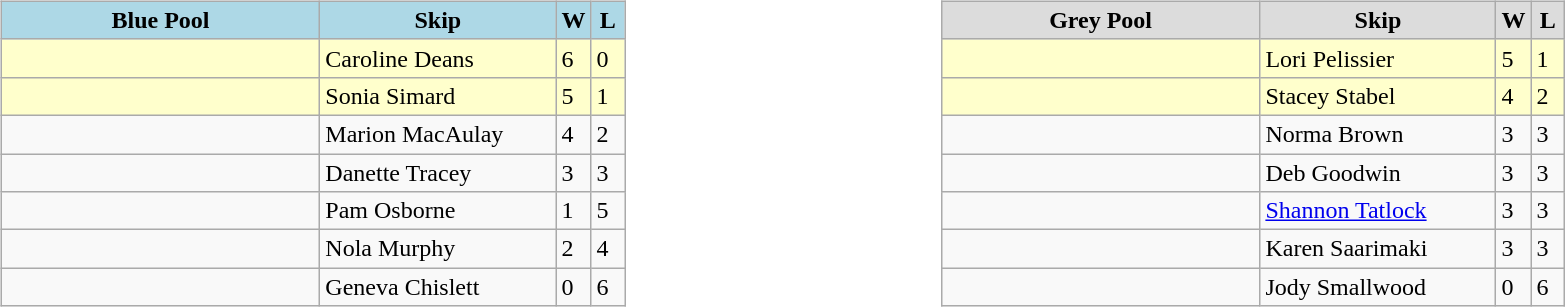<table>
<tr>
<td width=10% valign="top"><br><table class="wikitable">
<tr>
<th style="background: #ADD8E6;"  width=205>Blue Pool</th>
<th style="background: #ADD8E6;" width=150>Skip</th>
<th style="background: #ADD8E6;"  width=15>W</th>
<th style="background: #ADD8E6;" width=15>L</th>
</tr>
<tr bgcolor=#ffffcc>
<td></td>
<td>Caroline Deans</td>
<td>6</td>
<td>0</td>
</tr>
<tr bgcolor=#ffffcc>
<td></td>
<td>Sonia Simard</td>
<td>5</td>
<td>1</td>
</tr>
<tr>
<td></td>
<td>Marion MacAulay</td>
<td>4</td>
<td>2</td>
</tr>
<tr>
<td></td>
<td>Danette Tracey</td>
<td>3</td>
<td>3</td>
</tr>
<tr>
<td></td>
<td>Pam Osborne</td>
<td>1</td>
<td>5</td>
</tr>
<tr>
<td></td>
<td>Nola Murphy</td>
<td>2</td>
<td>4</td>
</tr>
<tr>
<td></td>
<td>Geneva Chislett</td>
<td>0</td>
<td>6</td>
</tr>
</table>
</td>
<td width=10% valign="top"><br><table class="wikitable">
<tr>
<th style="background: #DCDCDC;"  width=205>Grey Pool</th>
<th style="background: #DCDCDC;" width=150>Skip</th>
<th style="background: #DCDCDC;"  width=15>W</th>
<th style="background: #DCDCDC;" width=15>L</th>
</tr>
<tr bgcolor=#ffffcc>
<td></td>
<td>Lori Pelissier</td>
<td>5</td>
<td>1</td>
</tr>
<tr bgcolor=#ffffcc>
<td></td>
<td>Stacey Stabel</td>
<td>4</td>
<td>2</td>
</tr>
<tr>
<td></td>
<td>Norma Brown</td>
<td>3</td>
<td>3</td>
</tr>
<tr>
<td></td>
<td>Deb Goodwin</td>
<td>3</td>
<td>3</td>
</tr>
<tr>
<td></td>
<td><a href='#'>Shannon Tatlock</a></td>
<td>3</td>
<td>3</td>
</tr>
<tr>
<td></td>
<td>Karen Saarimaki</td>
<td>3</td>
<td>3</td>
</tr>
<tr>
<td></td>
<td>Jody Smallwood</td>
<td>0</td>
<td>6</td>
</tr>
</table>
</td>
</tr>
</table>
